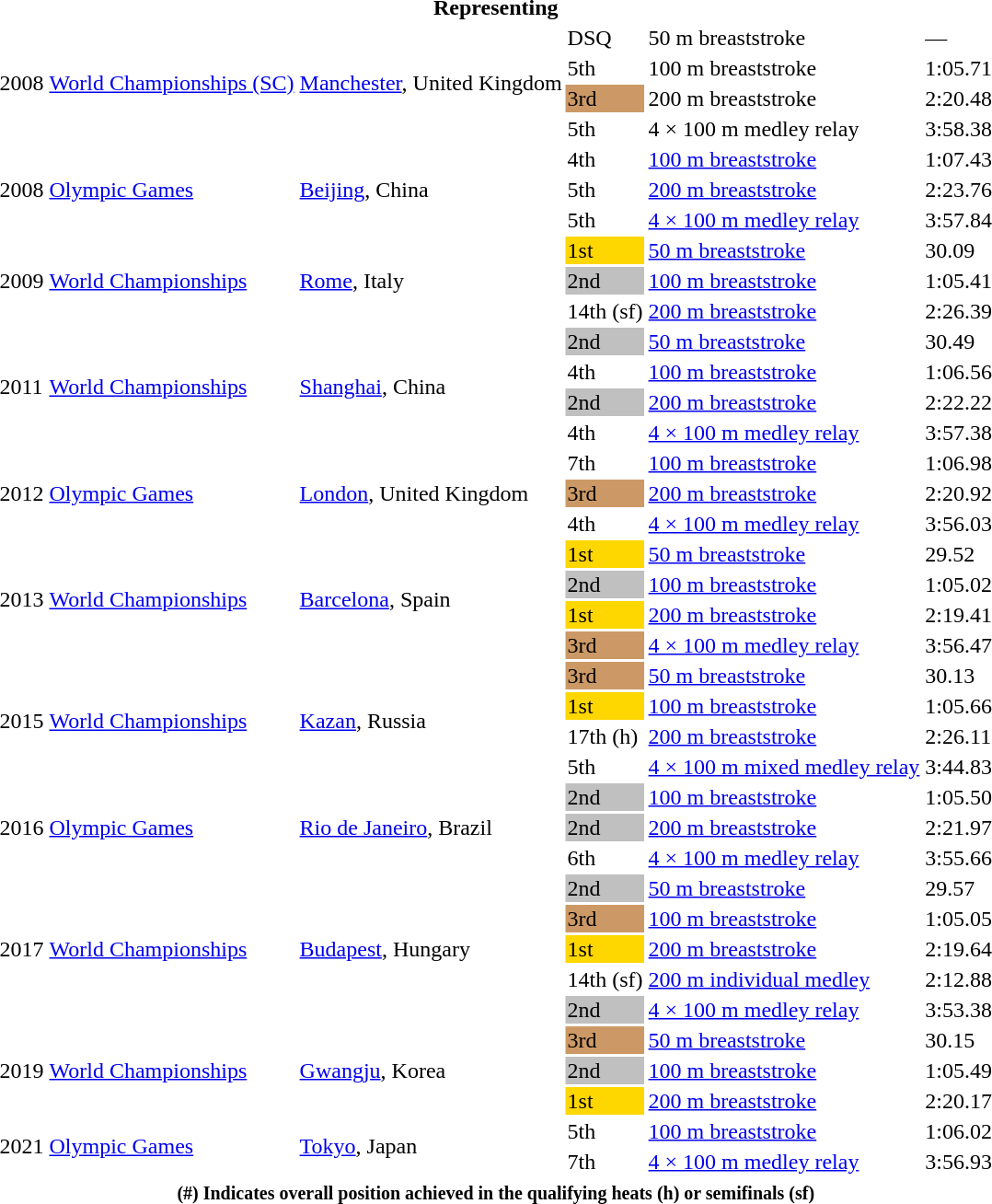<table>
<tr>
<th colspan=6>Representing </th>
</tr>
<tr>
<td rowspan=4>2008</td>
<td rowspan=4><a href='#'>World Championships (SC)</a></td>
<td rowspan=4><a href='#'>Manchester</a>, United Kingdom</td>
<td>DSQ</td>
<td>50 m breaststroke</td>
<td>—</td>
</tr>
<tr>
<td>5th</td>
<td>100 m breaststroke</td>
<td>1:05.71</td>
</tr>
<tr>
<td style="background:#c96;">3rd</td>
<td>200 m breaststroke</td>
<td>2:20.48</td>
</tr>
<tr>
<td>5th</td>
<td>4 × 100 m medley relay</td>
<td>3:58.38</td>
</tr>
<tr>
<td rowspan=3>2008</td>
<td rowspan=3><a href='#'>Olympic Games</a></td>
<td rowspan=3><a href='#'>Beijing</a>, China</td>
<td>4th</td>
<td><a href='#'>100 m breaststroke</a></td>
<td>1:07.43</td>
</tr>
<tr>
<td>5th</td>
<td><a href='#'>200 m breaststroke</a></td>
<td>2:23.76</td>
</tr>
<tr>
<td>5th</td>
<td><a href='#'>4 × 100 m medley relay</a></td>
<td>3:57.84</td>
</tr>
<tr>
<td rowspan=3>2009</td>
<td rowspan=3><a href='#'>World Championships</a></td>
<td rowspan=3><a href='#'>Rome</a>, Italy</td>
<td bgcolor=gold>1st</td>
<td><a href='#'>50 m breaststroke</a></td>
<td>30.09</td>
</tr>
<tr>
<td style="background:silver;">2nd</td>
<td><a href='#'>100 m breaststroke</a></td>
<td>1:05.41</td>
</tr>
<tr>
<td>14th (sf)</td>
<td><a href='#'>200 m breaststroke</a></td>
<td>2:26.39</td>
</tr>
<tr>
<td rowspan=4>2011</td>
<td rowspan=4><a href='#'>World Championships</a></td>
<td rowspan=4><a href='#'>Shanghai</a>, China</td>
<td style="background:silver;">2nd</td>
<td><a href='#'>50 m breaststroke</a></td>
<td>30.49</td>
</tr>
<tr>
<td>4th</td>
<td><a href='#'>100 m breaststroke</a></td>
<td>1:06.56</td>
</tr>
<tr>
<td style="background:silver;">2nd</td>
<td><a href='#'>200 m breaststroke</a></td>
<td>2:22.22</td>
</tr>
<tr>
<td>4th</td>
<td><a href='#'>4 × 100 m medley relay</a></td>
<td>3:57.38</td>
</tr>
<tr>
<td rowspan=3>2012</td>
<td rowspan=3><a href='#'>Olympic Games</a></td>
<td rowspan=3><a href='#'>London</a>, United Kingdom</td>
<td>7th</td>
<td><a href='#'>100 m breaststroke</a></td>
<td>1:06.98</td>
</tr>
<tr>
<td style="background:#c96;">3rd</td>
<td><a href='#'>200 m breaststroke</a></td>
<td>2:20.92</td>
</tr>
<tr>
<td>4th</td>
<td><a href='#'>4 × 100  m medley relay</a></td>
<td>3:56.03</td>
</tr>
<tr>
<td rowspan=4>2013</td>
<td rowspan=4><a href='#'>World Championships</a></td>
<td rowspan=4><a href='#'>Barcelona</a>, Spain</td>
<td bgcolor=gold>1st</td>
<td><a href='#'>50 m breaststroke</a></td>
<td>29.52</td>
</tr>
<tr>
<td style="background:silver;">2nd</td>
<td><a href='#'>100 m breaststroke</a></td>
<td>1:05.02</td>
</tr>
<tr>
<td bgcolor=gold>1st</td>
<td><a href='#'>200 m breaststroke</a></td>
<td>2:19.41</td>
</tr>
<tr>
<td style="background:#c96;">3rd</td>
<td><a href='#'>4 × 100 m medley relay</a></td>
<td>3:56.47</td>
</tr>
<tr>
<td rowspan=4>2015</td>
<td rowspan=4><a href='#'>World Championships</a></td>
<td rowspan=4><a href='#'>Kazan</a>, Russia</td>
<td style="background:#c96;">3rd</td>
<td><a href='#'>50 m breaststroke</a></td>
<td>30.13</td>
</tr>
<tr>
<td bgcolor=gold>1st</td>
<td><a href='#'>100 m breaststroke</a></td>
<td>1:05.66</td>
</tr>
<tr>
<td>17th (h)</td>
<td><a href='#'>200 m breaststroke</a></td>
<td>2:26.11</td>
</tr>
<tr>
<td>5th</td>
<td><a href='#'>4 × 100 m mixed medley relay</a></td>
<td>3:44.83</td>
</tr>
<tr>
<td rowspan=3>2016</td>
<td rowspan=3><a href='#'>Olympic Games</a></td>
<td rowspan=3><a href='#'>Rio de Janeiro</a>, Brazil</td>
<td style="background:silver;">2nd</td>
<td><a href='#'>100 m breaststroke</a></td>
<td>1:05.50</td>
</tr>
<tr>
<td style="background:silver;">2nd</td>
<td><a href='#'>200 m breaststroke</a></td>
<td>2:21.97</td>
</tr>
<tr>
<td>6th</td>
<td><a href='#'>4 × 100 m medley relay</a></td>
<td>3:55.66</td>
</tr>
<tr>
<td rowspan=5>2017</td>
<td rowspan=5><a href='#'>World Championships</a></td>
<td rowspan=5><a href='#'>Budapest</a>, Hungary</td>
<td bgcolor=silver>2nd</td>
<td><a href='#'>50 m breaststroke</a></td>
<td>29.57</td>
</tr>
<tr>
<td bgcolor=cc9966>3rd</td>
<td><a href='#'>100 m breaststroke</a></td>
<td>1:05.05</td>
</tr>
<tr>
<td bgcolor=gold>1st</td>
<td><a href='#'>200 m breaststroke</a></td>
<td>2:19.64</td>
</tr>
<tr>
<td>14th (sf)</td>
<td><a href='#'>200 m individual medley</a></td>
<td>2:12.88</td>
</tr>
<tr>
<td bgcolor=silver>2nd</td>
<td><a href='#'>4 × 100 m medley relay</a></td>
<td>3:53.38</td>
</tr>
<tr>
<td rowspan=3>2019</td>
<td rowspan=3><a href='#'>World Championships</a></td>
<td rowspan=3><a href='#'>Gwangju</a>, Korea</td>
<td bgcolor=cc9966>3rd</td>
<td><a href='#'>50 m breaststroke</a></td>
<td>30.15</td>
</tr>
<tr>
<td bgcolor=silver>2nd</td>
<td><a href='#'>100 m breaststroke</a></td>
<td>1:05.49</td>
</tr>
<tr>
<td bgcolor=gold>1st</td>
<td><a href='#'>200 m breaststroke</a></td>
<td>2:20.17</td>
</tr>
<tr>
<td rowspan=2>2021</td>
<td rowspan=2><a href='#'>Olympic Games</a></td>
<td rowspan=2><a href='#'>Tokyo</a>, Japan</td>
<td>5th</td>
<td><a href='#'>100 m breaststroke</a></td>
<td>1:06.02</td>
</tr>
<tr>
<td>7th</td>
<td><a href='#'>4 × 100 m medley relay</a></td>
<td>3:56.93</td>
</tr>
<tr>
<th colspan=6><small><strong>(#) Indicates overall position achieved in the qualifying heats (h) or semifinals (sf)</strong></small></th>
</tr>
</table>
